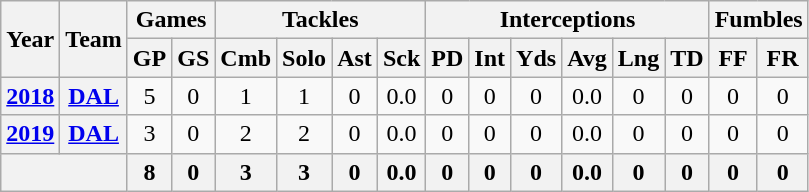<table class="wikitable" style="text-align: center;">
<tr>
<th rowspan="2">Year</th>
<th rowspan="2">Team</th>
<th colspan="2">Games</th>
<th colspan="4">Tackles</th>
<th colspan="6">Interceptions</th>
<th colspan="2">Fumbles</th>
</tr>
<tr>
<th>GP</th>
<th>GS</th>
<th>Cmb</th>
<th>Solo</th>
<th>Ast</th>
<th>Sck</th>
<th>PD</th>
<th>Int</th>
<th>Yds</th>
<th>Avg</th>
<th>Lng</th>
<th>TD</th>
<th>FF</th>
<th>FR</th>
</tr>
<tr>
<th><a href='#'>2018</a></th>
<th><a href='#'>DAL</a></th>
<td>5</td>
<td>0</td>
<td>1</td>
<td>1</td>
<td>0</td>
<td>0.0</td>
<td>0</td>
<td>0</td>
<td>0</td>
<td>0.0</td>
<td>0</td>
<td>0</td>
<td>0</td>
<td>0</td>
</tr>
<tr>
<th><a href='#'>2019</a></th>
<th><a href='#'>DAL</a></th>
<td>3</td>
<td>0</td>
<td>2</td>
<td>2</td>
<td>0</td>
<td>0.0</td>
<td>0</td>
<td>0</td>
<td>0</td>
<td>0.0</td>
<td>0</td>
<td>0</td>
<td>0</td>
<td>0</td>
</tr>
<tr>
<th colspan="2"></th>
<th>8</th>
<th>0</th>
<th>3</th>
<th>3</th>
<th>0</th>
<th>0.0</th>
<th>0</th>
<th>0</th>
<th>0</th>
<th>0.0</th>
<th>0</th>
<th>0</th>
<th>0</th>
<th>0</th>
</tr>
</table>
